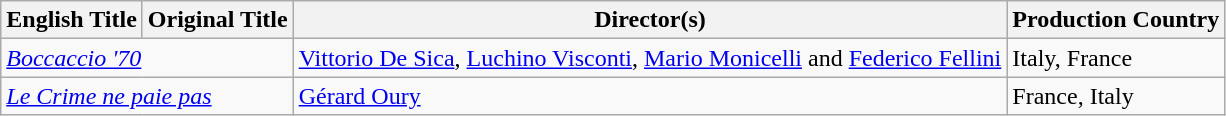<table class="wikitable">
<tr>
<th>English Title</th>
<th>Original Title</th>
<th>Director(s)</th>
<th>Production Country</th>
</tr>
<tr>
<td colspan="2"><em><a href='#'>Boccaccio '70</a></em></td>
<td><a href='#'>Vittorio De Sica</a>, <a href='#'>Luchino Visconti</a>, <a href='#'>Mario Monicelli</a> and <a href='#'>Federico Fellini</a></td>
<td>Italy, France</td>
</tr>
<tr>
<td colspan="2"><em><a href='#'>Le Crime ne paie pas</a></em></td>
<td><a href='#'>Gérard Oury</a></td>
<td>France, Italy</td>
</tr>
</table>
